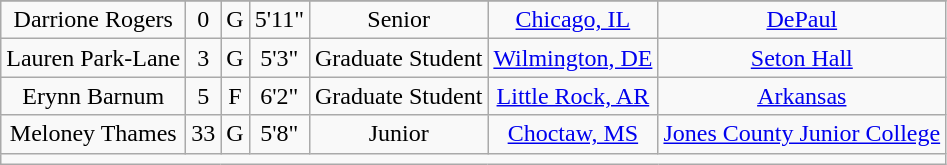<table class="wikitable sortable" style="text-align: center">
<tr align=center>
</tr>
<tr>
<td>Darrione Rogers</td>
<td>0</td>
<td>G</td>
<td>5'11"</td>
<td>Senior</td>
<td><a href='#'>Chicago, IL</a></td>
<td><a href='#'>DePaul</a></td>
</tr>
<tr>
<td>Lauren Park-Lane</td>
<td>3</td>
<td>G</td>
<td>5'3"</td>
<td>Graduate Student</td>
<td><a href='#'>Wilmington, DE</a></td>
<td><a href='#'>Seton Hall</a></td>
</tr>
<tr>
<td>Erynn Barnum</td>
<td>5</td>
<td>F</td>
<td>6'2"</td>
<td>Graduate Student</td>
<td><a href='#'>Little Rock, AR</a></td>
<td><a href='#'>Arkansas</a></td>
</tr>
<tr>
<td>Meloney Thames</td>
<td>33</td>
<td>G</td>
<td>5'8"</td>
<td>Junior</td>
<td><a href='#'>Choctaw, MS</a></td>
<td><a href='#'>Jones County Junior College</a></td>
</tr>
<tr>
<td colspan=7></td>
</tr>
</table>
